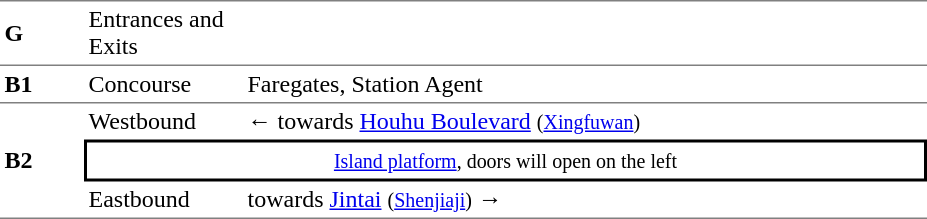<table table border=0 cellspacing=0 cellpadding=3>
<tr>
<td style="border-top:solid 1px gray;border-bottom:solid 0px gray;" width=50><strong>G</strong></td>
<td style="border-top:solid 1px gray;border-bottom:solid 0px gray;" width=100>Entrances and Exits</td>
<td style="border-top:solid 1px gray;border-bottom:solid 0px gray;" width=450></td>
</tr>
<tr>
<td style="border-top:solid 1px gray;border-bottom:solid 0px gray;" width=50><strong>B1</strong></td>
<td style="border-top:solid 1px gray;border-bottom:solid 0px gray;" width=100>Concourse</td>
<td style="border-top:solid 1px gray;border-bottom:solid 0px gray;" width=450>Faregates, Station Agent</td>
</tr>
<tr>
<td style="border-top:solid 1px gray;border-bottom:solid 1px gray;" rowspan=3><strong>B2</strong></td>
<td style="border-top:solid 1px gray;">Westbound</td>
<td style="border-top:solid 1px gray;">←  towards <a href='#'>Houhu Boulevard</a> <small>(<a href='#'>Xingfuwan</a>)</small></td>
</tr>
<tr>
<td style="border-right:solid 2px black;border-left:solid 2px black;border-top:solid 2px black;border-bottom:solid 2px black;text-align:center;" colspan=2><small><a href='#'>Island platform</a>, doors will open on the left</small></td>
</tr>
<tr>
<td style="border-bottom:solid 1px gray;">Eastbound</td>
<td style="border-bottom:solid 1px gray;"> towards <a href='#'>Jintai</a> <small>(<a href='#'>Shenjiaji</a>)</small> →</td>
</tr>
</table>
